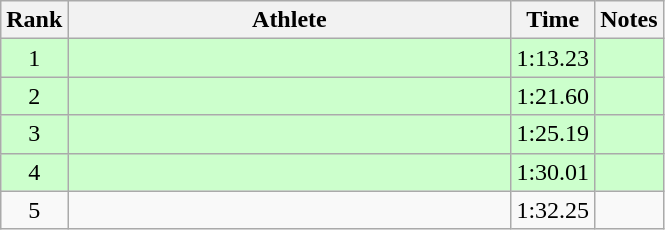<table class="wikitable" style="text-align:center">
<tr>
<th>Rank</th>
<th Style="width:18em">Athlete</th>
<th>Time</th>
<th>Notes</th>
</tr>
<tr style="background:#cfc">
<td>1</td>
<td style="text-align:left"></td>
<td>1:13.23</td>
<td></td>
</tr>
<tr style="background:#cfc">
<td>2</td>
<td style="text-align:left"></td>
<td>1:21.60</td>
<td></td>
</tr>
<tr style="background:#cfc">
<td>3</td>
<td style="text-align:left"></td>
<td>1:25.19</td>
<td></td>
</tr>
<tr style="background:#cfc">
<td>4</td>
<td style="text-align:left"></td>
<td>1:30.01</td>
<td></td>
</tr>
<tr>
<td>5</td>
<td style="text-align:left"></td>
<td>1:32.25</td>
<td></td>
</tr>
</table>
